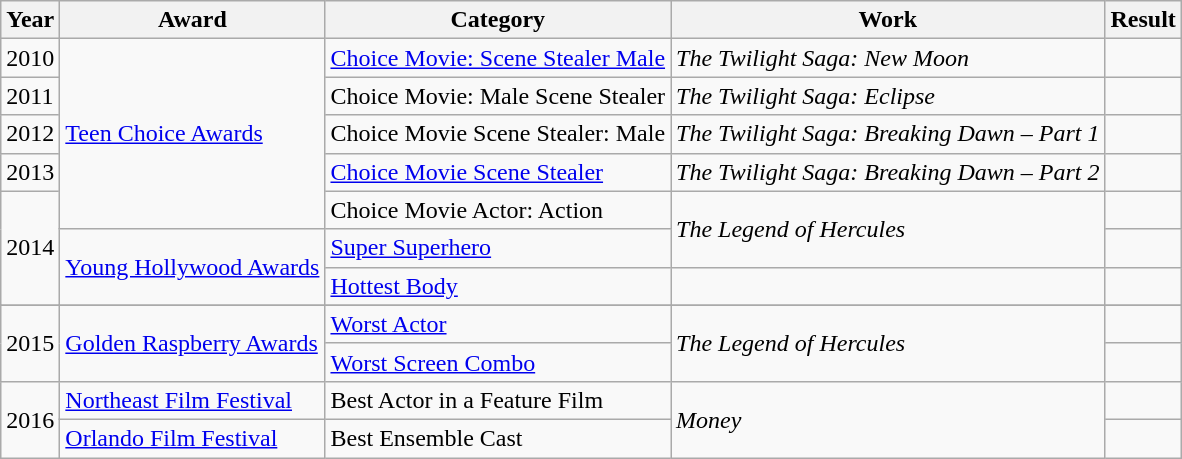<table class="wikitable sortable">
<tr>
<th>Year</th>
<th>Award</th>
<th>Category</th>
<th>Work</th>
<th>Result</th>
</tr>
<tr>
<td>2010</td>
<td rowspan="5"><a href='#'>Teen Choice Awards</a></td>
<td><a href='#'>Choice Movie: Scene Stealer Male</a></td>
<td><em>The Twilight Saga: New Moon</em></td>
<td></td>
</tr>
<tr>
<td>2011</td>
<td>Choice Movie: Male Scene Stealer</td>
<td><em>The Twilight Saga: Eclipse</em></td>
<td></td>
</tr>
<tr>
<td>2012</td>
<td>Choice Movie Scene Stealer: Male</td>
<td><em>The Twilight Saga: Breaking Dawn – Part 1</em></td>
<td></td>
</tr>
<tr>
<td>2013</td>
<td><a href='#'>Choice Movie Scene Stealer</a></td>
<td><em>The Twilight Saga: Breaking Dawn – Part 2</em></td>
<td></td>
</tr>
<tr>
<td rowspan="3">2014</td>
<td>Choice Movie Actor: Action</td>
<td rowspan="2"><em>The Legend of Hercules</em></td>
<td></td>
</tr>
<tr>
<td rowspan="2"><a href='#'>Young Hollywood Awards</a></td>
<td><a href='#'>Super Superhero</a></td>
<td></td>
</tr>
<tr>
<td><a href='#'>Hottest Body</a></td>
<td></td>
<td></td>
</tr>
<tr>
</tr>
<tr>
<td rowspan="2">2015</td>
<td rowspan="2"><a href='#'>Golden Raspberry Awards</a></td>
<td><a href='#'>Worst Actor</a></td>
<td rowspan="2"><em>The Legend of Hercules</em></td>
<td></td>
</tr>
<tr>
<td><a href='#'>Worst Screen Combo</a></td>
<td></td>
</tr>
<tr>
<td rowspan="2">2016</td>
<td><a href='#'>Northeast Film Festival</a></td>
<td>Best Actor in a Feature Film</td>
<td rowspan="2"><em>Money</em></td>
<td></td>
</tr>
<tr>
<td><a href='#'>Orlando Film Festival</a></td>
<td>Best Ensemble Cast</td>
<td></td>
</tr>
</table>
